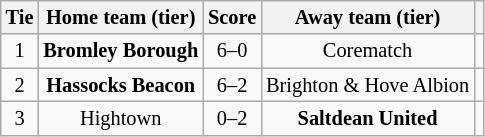<table class="wikitable" style="text-align:center; font-size:85%">
<tr>
<th>Tie</th>
<th>Home team (tier)</th>
<th>Score</th>
<th>Away team (tier)</th>
<th></th>
</tr>
<tr>
<td align="center">1</td>
<td><strong>Bromley Borough</strong></td>
<td align="center">6–0</td>
<td>Corematch</td>
<td></td>
</tr>
<tr>
<td align="center">2</td>
<td><strong>Hassocks Beacon</strong></td>
<td align="center">6–2</td>
<td>Brighton & Hove Albion</td>
<td></td>
</tr>
<tr>
<td align="center">3</td>
<td>Hightown</td>
<td align="center">0–2</td>
<td><strong>Saltdean United</strong></td>
<td></td>
</tr>
</table>
